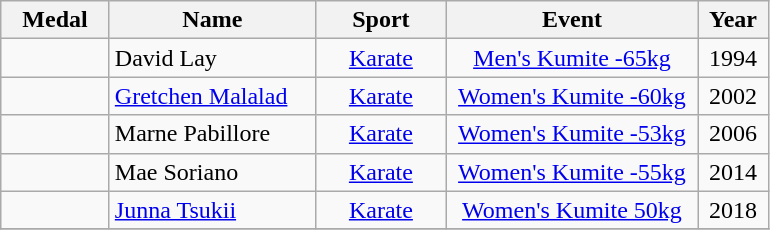<table class="wikitable"  style="font-size:100%;  text-align:center;">
<tr>
<th width="65">Medal</th>
<th width="130">Name</th>
<th width="80">Sport</th>
<th width="160">Event</th>
<th width="40">Year</th>
</tr>
<tr>
<td></td>
<td align=left>David Lay</td>
<td><a href='#'>Karate</a></td>
<td><a href='#'>Men's Kumite -65kg</a></td>
<td>1994</td>
</tr>
<tr>
<td></td>
<td align=left><a href='#'>Gretchen Malalad</a></td>
<td><a href='#'>Karate</a></td>
<td><a href='#'>Women's Kumite -60kg</a></td>
<td>2002</td>
</tr>
<tr>
<td></td>
<td align=left>Marne Pabillore</td>
<td><a href='#'>Karate</a></td>
<td><a href='#'>Women's Kumite -53kg</a></td>
<td>2006</td>
</tr>
<tr>
<td></td>
<td align=left>Mae Soriano</td>
<td><a href='#'>Karate</a></td>
<td><a href='#'>Women's Kumite -55kg</a></td>
<td>2014</td>
</tr>
<tr>
<td></td>
<td align=left><a href='#'>Junna Tsukii</a></td>
<td><a href='#'>Karate</a></td>
<td><a href='#'>Women's Kumite 50kg</a></td>
<td>2018</td>
</tr>
<tr>
</tr>
</table>
